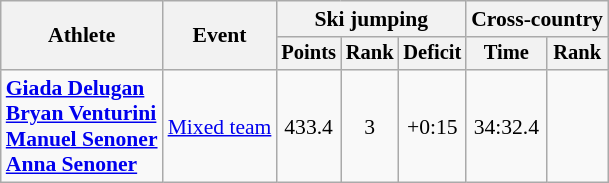<table class="wikitable" style="font-size:90%">
<tr>
<th rowspan="2">Athlete</th>
<th rowspan="2">Event</th>
<th colspan="3">Ski jumping</th>
<th colspan="2">Cross-country</th>
</tr>
<tr style="font-size:95%">
<th>Points</th>
<th>Rank</th>
<th>Deficit</th>
<th>Time</th>
<th>Rank</th>
</tr>
<tr align=center>
<td align=left><strong><a href='#'>Giada Delugan</a><br><a href='#'>Bryan Venturini</a><br><a href='#'>Manuel Senoner</a><br><a href='#'>Anna Senoner</a></strong></td>
<td align=left><a href='#'>Mixed team</a></td>
<td>433.4</td>
<td>3</td>
<td>+0:15</td>
<td>34:32.4</td>
<td></td>
</tr>
</table>
